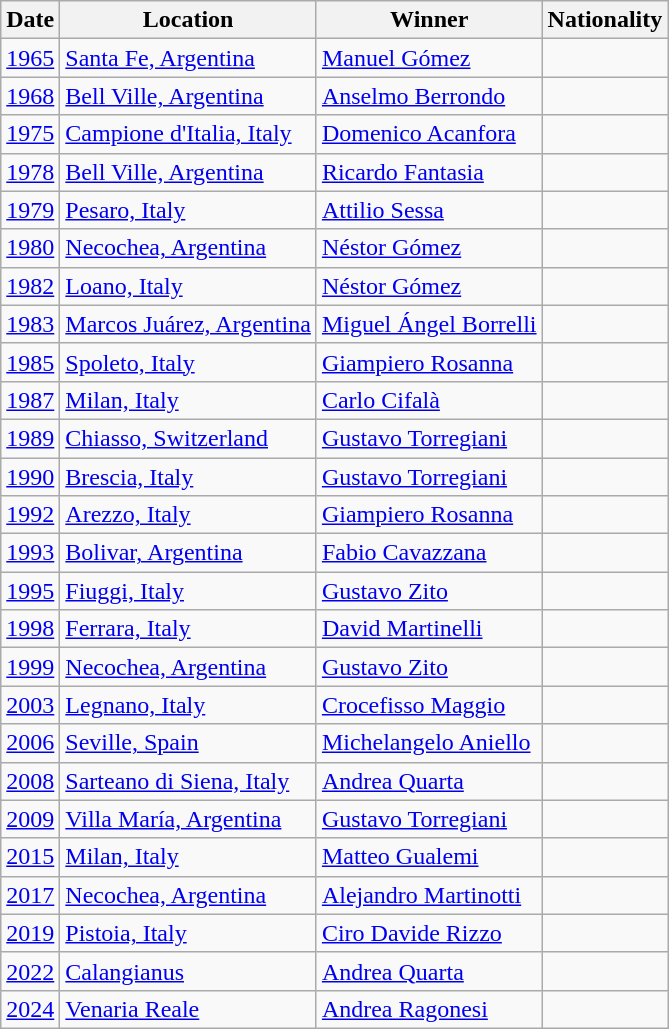<table class="wikitable">
<tr>
<th>Date</th>
<th>Location</th>
<th>Winner</th>
<th>Nationality</th>
</tr>
<tr>
<td><a href='#'>1965</a></td>
<td><a href='#'>Santa Fe, Argentina</a></td>
<td><a href='#'>Manuel Gómez</a></td>
<td></td>
</tr>
<tr>
<td><a href='#'>1968</a></td>
<td><a href='#'>Bell Ville, Argentina</a></td>
<td><a href='#'>Anselmo Berrondo</a></td>
<td></td>
</tr>
<tr>
<td><a href='#'>1975</a></td>
<td><a href='#'>Campione d'Italia, Italy</a></td>
<td><a href='#'>Domenico Acanfora</a></td>
<td></td>
</tr>
<tr>
<td><a href='#'>1978</a></td>
<td><a href='#'>Bell Ville, Argentina</a></td>
<td><a href='#'>Ricardo Fantasia</a></td>
<td></td>
</tr>
<tr>
<td><a href='#'>1979</a></td>
<td><a href='#'>Pesaro, Italy</a></td>
<td><a href='#'>Attilio Sessa</a></td>
<td></td>
</tr>
<tr>
<td><a href='#'>1980</a></td>
<td><a href='#'>Necochea, Argentina</a></td>
<td><a href='#'>Néstor Gómez</a></td>
<td></td>
</tr>
<tr>
<td><a href='#'>1982</a></td>
<td><a href='#'>Loano, Italy</a></td>
<td><a href='#'>Néstor Gómez</a></td>
<td></td>
</tr>
<tr>
<td><a href='#'>1983</a></td>
<td><a href='#'>Marcos Juárez, Argentina</a></td>
<td><a href='#'>Miguel Ángel Borrelli</a></td>
<td></td>
</tr>
<tr>
<td><a href='#'>1985</a></td>
<td><a href='#'>Spoleto, Italy</a></td>
<td><a href='#'>Giampiero Rosanna</a></td>
<td></td>
</tr>
<tr>
<td><a href='#'>1987</a></td>
<td><a href='#'>Milan, Italy</a></td>
<td><a href='#'>Carlo Cifalà</a></td>
<td></td>
</tr>
<tr>
<td><a href='#'>1989</a></td>
<td><a href='#'>Chiasso, Switzerland</a></td>
<td><a href='#'>Gustavo Torregiani</a></td>
<td></td>
</tr>
<tr>
<td><a href='#'>1990</a></td>
<td><a href='#'>Brescia, Italy</a></td>
<td><a href='#'>Gustavo Torregiani</a></td>
<td></td>
</tr>
<tr>
<td><a href='#'>1992</a></td>
<td><a href='#'>Arezzo, Italy</a></td>
<td><a href='#'>Giampiero Rosanna</a></td>
<td></td>
</tr>
<tr>
<td><a href='#'>1993</a></td>
<td><a href='#'>Bolivar, Argentina</a></td>
<td><a href='#'>Fabio Cavazzana</a></td>
<td></td>
</tr>
<tr>
<td><a href='#'>1995</a></td>
<td><a href='#'>Fiuggi, Italy</a></td>
<td><a href='#'>Gustavo Zito</a></td>
<td></td>
</tr>
<tr>
<td><a href='#'>1998</a></td>
<td><a href='#'>Ferrara, Italy</a></td>
<td><a href='#'>David Martinelli</a></td>
<td></td>
</tr>
<tr>
<td><a href='#'>1999</a></td>
<td><a href='#'>Necochea, Argentina</a></td>
<td><a href='#'>Gustavo Zito</a></td>
<td></td>
</tr>
<tr>
<td><a href='#'>2003</a></td>
<td><a href='#'>Legnano, Italy</a></td>
<td><a href='#'>Crocefisso Maggio</a></td>
<td></td>
</tr>
<tr>
<td><a href='#'>2006</a></td>
<td><a href='#'>Seville, Spain</a></td>
<td><a href='#'>Michelangelo Aniello</a></td>
<td></td>
</tr>
<tr>
<td><a href='#'>2008</a></td>
<td><a href='#'>Sarteano di Siena, Italy</a></td>
<td><a href='#'>Andrea Quarta</a></td>
<td></td>
</tr>
<tr>
<td><a href='#'>2009</a></td>
<td><a href='#'>Villa María, Argentina</a></td>
<td><a href='#'>Gustavo Torregiani</a></td>
<td></td>
</tr>
<tr>
<td><a href='#'>2015</a></td>
<td><a href='#'>Milan, Italy</a></td>
<td><a href='#'>Matteo Gualemi</a></td>
<td></td>
</tr>
<tr>
<td><a href='#'>2017</a></td>
<td><a href='#'>Necochea, Argentina</a></td>
<td><a href='#'>Alejandro Martinotti</a></td>
<td></td>
</tr>
<tr>
<td><a href='#'>2019</a></td>
<td><a href='#'>Pistoia, Italy</a></td>
<td><a href='#'>Ciro Davide Rizzo</a></td>
<td></td>
</tr>
<tr>
<td><a href='#'>2022</a></td>
<td><a href='#'>Calangianus</a></td>
<td><a href='#'>Andrea Quarta</a></td>
<td></td>
</tr>
<tr>
<td><a href='#'>2024</a></td>
<td><a href='#'>Venaria Reale</a></td>
<td><a href='#'>Andrea Ragonesi</a></td>
<td></td>
</tr>
</table>
